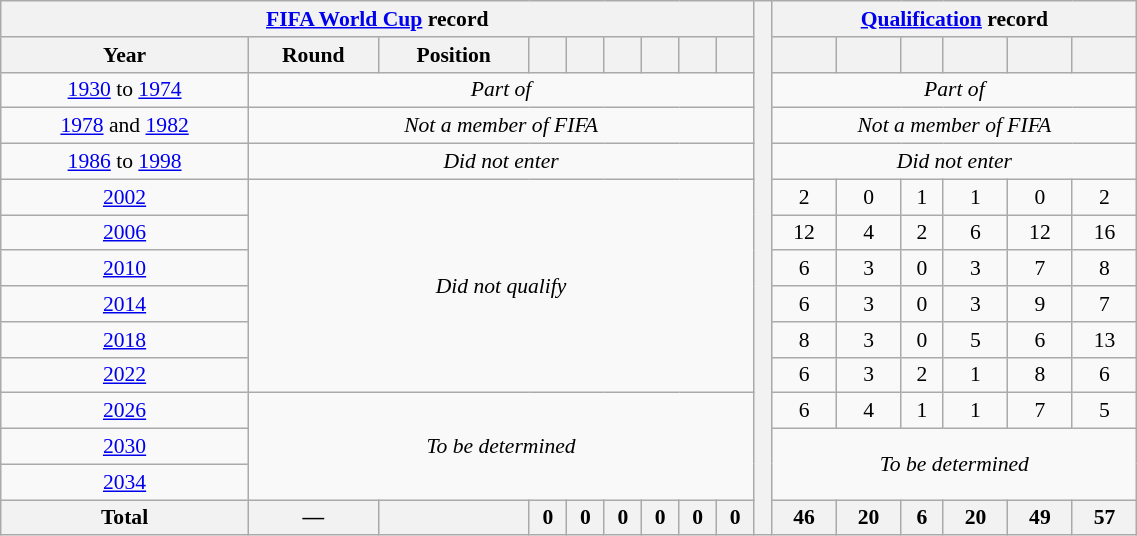<table class="wikitable" style="width:60%; font-size:90%; text-align:center;">
<tr>
<th colspan=9><a href='#'>FIFA World Cup</a> record</th>
<th rowspan="39"></th>
<th colspan=7><a href='#'>Qualification</a> record</th>
</tr>
<tr>
<th>Year</th>
<th>Round</th>
<th>Position</th>
<th></th>
<th></th>
<th></th>
<th></th>
<th></th>
<th></th>
<th></th>
<th></th>
<th></th>
<th></th>
<th></th>
<th></th>
</tr>
<tr>
<td><a href='#'>1930</a> to <a href='#'>1974</a></td>
<td colspan=8><em>Part of </em></td>
<td colspan=6><em>Part of </em></td>
</tr>
<tr>
<td><a href='#'>1978</a> and <a href='#'>1982</a></td>
<td colspan=8><em>Not a member of FIFA</em></td>
<td colspan=6><em>Not a member of FIFA</em></td>
</tr>
<tr>
<td><a href='#'>1986</a> to <a href='#'>1998</a></td>
<td colspan=8><em>Did not enter</em></td>
<td colspan=6><em>Did not enter</em></td>
</tr>
<tr>
<td>  <a href='#'>2002</a></td>
<td rowspan=6 colspan=8><em>Did not qualify</em></td>
<td>2</td>
<td>0</td>
<td>1</td>
<td>1</td>
<td>0</td>
<td>2</td>
</tr>
<tr>
<td> <a href='#'>2006</a></td>
<td>12</td>
<td>4</td>
<td>2</td>
<td>6</td>
<td>12</td>
<td>16</td>
</tr>
<tr>
<td> <a href='#'>2010</a></td>
<td>6</td>
<td>3</td>
<td>0</td>
<td>3</td>
<td>7</td>
<td>8</td>
</tr>
<tr>
<td> <a href='#'>2014</a></td>
<td>6</td>
<td>3</td>
<td>0</td>
<td>3</td>
<td>9</td>
<td>7</td>
</tr>
<tr>
<td> <a href='#'>2018</a></td>
<td>8</td>
<td>3</td>
<td>0</td>
<td>5</td>
<td>6</td>
<td>13</td>
</tr>
<tr>
<td> <a href='#'>2022</a></td>
<td>6</td>
<td>3</td>
<td>2</td>
<td>1</td>
<td>8</td>
<td>6</td>
</tr>
<tr>
<td>   <a href='#'>2026</a></td>
<td colspan=8 rowspan=3><em>To be determined</em></td>
<td>6</td>
<td>4</td>
<td>1</td>
<td>1</td>
<td>7</td>
<td>5</td>
</tr>
<tr>
<td>   <a href='#'>2030</a></td>
<td colspan=6 rowspan=2><em>To be determined</em></td>
</tr>
<tr>
<td> <a href='#'>2034</a></td>
</tr>
<tr>
<th>Total</th>
<th>—</th>
<th></th>
<th>0</th>
<th>0</th>
<th>0</th>
<th>0</th>
<th>0</th>
<th>0</th>
<th>46</th>
<th>20</th>
<th>6</th>
<th>20</th>
<th>49</th>
<th>57</th>
</tr>
</table>
